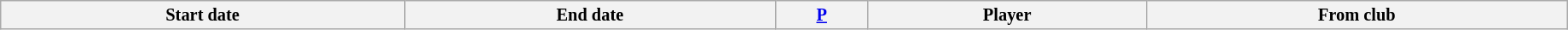<table class="wikitable sortable" style="width:97%; text-align:center; font-size:85%;">
<tr>
<th>Start date</th>
<th>End date</th>
<th><a href='#'>P</a></th>
<th>Player</th>
<th>From club</th>
</tr>
</table>
